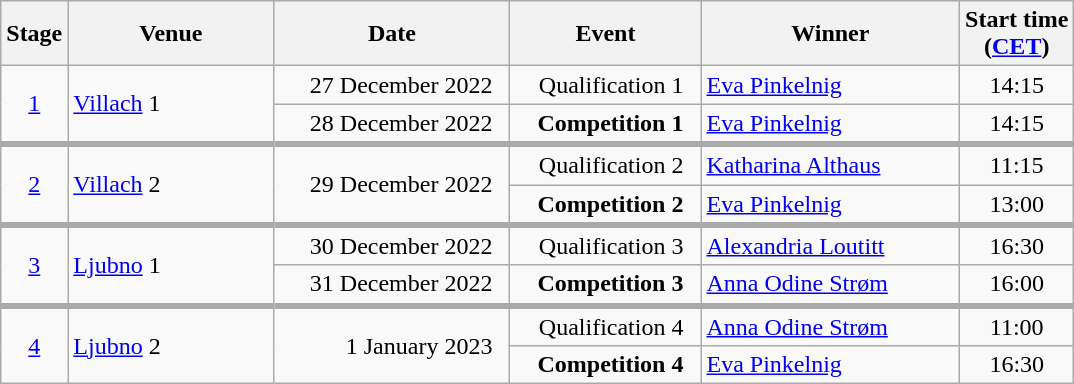<table class="wikitable">
<tr>
<th>Stage</th>
<th width="130">Venue</th>
<th width="150">Date</th>
<th width="120">Event</th>
<th width="165">Winner</th>
<th>Start time<br>(<a href='#'>CET</a>)</th>
</tr>
<tr>
<td rowspan=2 align="center"><a href='#'>1</a></td>
<td rowspan=2> <a href='#'>Villach</a> 1</td>
<td align="right">27 December 2022  </td>
<td align="right">Qualification 1  </td>
<td> <a href='#'>Eva Pinkelnig</a></td>
<td align="center">14:15</td>
</tr>
<tr>
<td align="right">28 December 2022  </td>
<td align="right"><strong>Competition 1</strong>  </td>
<td> <a href='#'>Eva Pinkelnig</a></td>
<td align="center">14:15</td>
</tr>
<tr>
<td rowspan=2 align="center" style="border-top-width:4px"><a href='#'>2</a></td>
<td rowspan=2 style="border-top-width:4px"> <a href='#'>Villach</a> 2</td>
<td align="right" rowspan=2 style="border-top-width:4px">29 December 2022  </td>
<td align="right" style="border-top-width:4px">Qualification 2  </td>
<td style="border-top-width:4px"> <a href='#'>Katharina Althaus</a></td>
<td align="center" style="border-top-width:4px">11:15</td>
</tr>
<tr>
<td align="right"><strong>Competition 2</strong>  </td>
<td> <a href='#'>Eva Pinkelnig</a></td>
<td align="center">13:00</td>
</tr>
<tr>
<td rowspan=2 align="center" style="border-top-width:4px"><a href='#'>3</a></td>
<td rowspan=2 style="border-top-width:4px"> <a href='#'>Ljubno</a> 1</td>
<td align="right" style="border-top-width:4px">30 December 2022  </td>
<td align="right" style="border-top-width:4px">Qualification 3  </td>
<td style="border-top-width:4px"> <a href='#'>Alexandria Loutitt</a></td>
<td align="center" style="border-top-width:4px">16:30</td>
</tr>
<tr>
<td align="right">31 December 2022  </td>
<td align="right"><strong>Competition 3</strong>  </td>
<td> <a href='#'>Anna Odine Strøm</a></td>
<td align="center">16:00</td>
</tr>
<tr>
<td rowspan=2 align="center" style="border-top-width:4px"><a href='#'>4</a></td>
<td rowspan=2 style="border-top-width:4px"> <a href='#'>Ljubno</a> 2</td>
<td align="right" rowspan=2 style="border-top-width:4px">1 January 2023  </td>
<td align="right" style="border-top-width:4px">Qualification 4  </td>
<td style="border-top-width:4px"> <a href='#'>Anna Odine Strøm</a></td>
<td align="center" style="border-top-width:4px">11:00</td>
</tr>
<tr>
<td align="right"><strong>Competition 4</strong>  </td>
<td> <a href='#'>Eva Pinkelnig</a></td>
<td align="center">16:30</td>
</tr>
</table>
